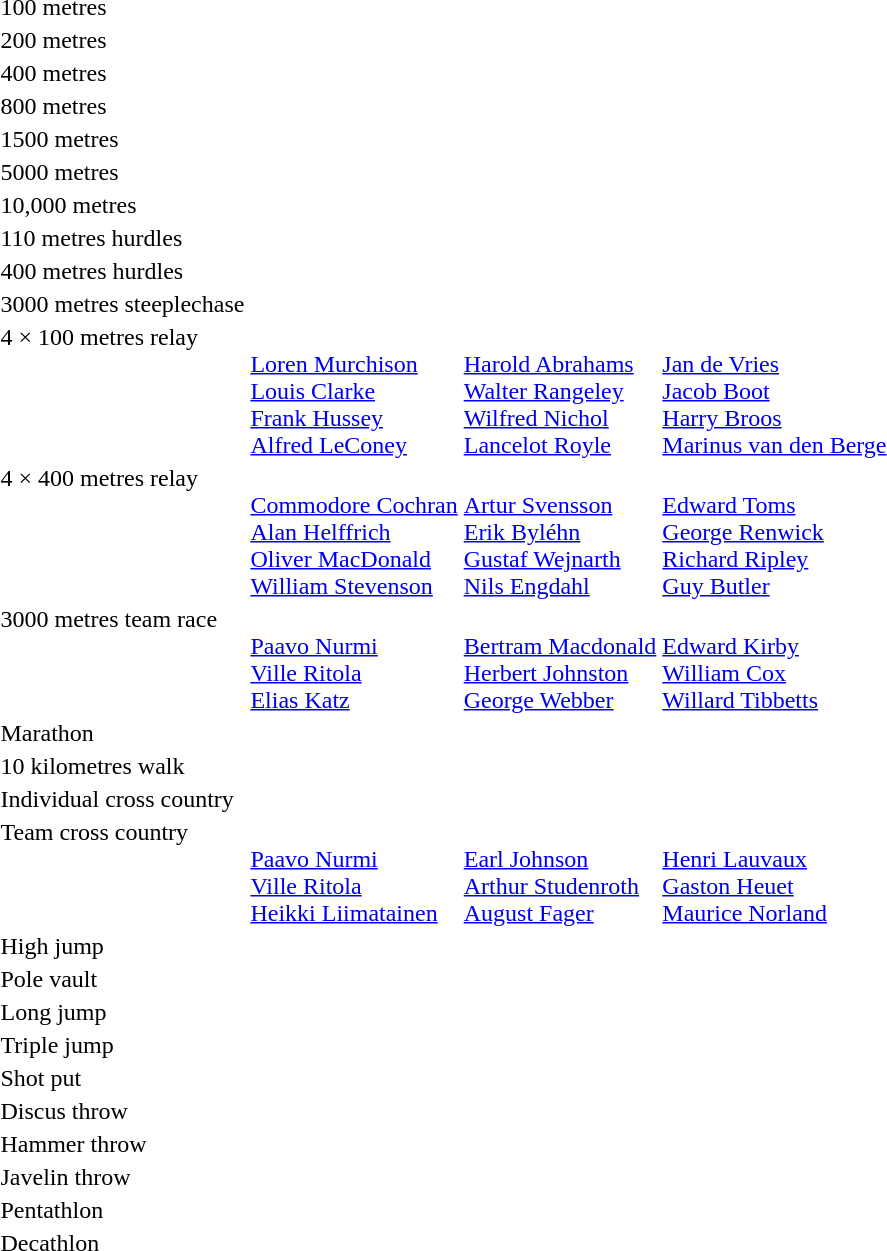<table>
<tr>
<td>100 metres<br></td>
<td></td>
<td></td>
<td></td>
</tr>
<tr>
<td>200 metres<br></td>
<td></td>
<td></td>
<td></td>
</tr>
<tr>
<td>400 metres<br></td>
<td></td>
<td></td>
<td></td>
</tr>
<tr>
<td>800 metres<br></td>
<td></td>
<td></td>
<td></td>
</tr>
<tr>
<td>1500 metres<br></td>
<td></td>
<td></td>
<td></td>
</tr>
<tr>
<td>5000 metres<br></td>
<td></td>
<td></td>
<td></td>
</tr>
<tr>
<td>10,000 metres<br></td>
<td></td>
<td></td>
<td></td>
</tr>
<tr>
<td>110 metres hurdles<br></td>
<td></td>
<td></td>
<td></td>
</tr>
<tr>
<td>400 metres hurdles<br></td>
<td></td>
<td></td>
<td></td>
</tr>
<tr>
<td>3000 metres steeplechase<br></td>
<td></td>
<td></td>
<td></td>
</tr>
<tr valign="top">
<td>4 × 100 metres relay<br></td>
<td><br><a href='#'>Loren Murchison</a><br><a href='#'>Louis Clarke</a><br><a href='#'>Frank Hussey</a><br><a href='#'>Alfred LeConey</a></td>
<td><br><a href='#'>Harold Abrahams</a><br><a href='#'>Walter Rangeley</a><br><a href='#'>Wilfred Nichol</a><br><a href='#'>Lancelot Royle</a></td>
<td><br><a href='#'>Jan de Vries</a><br><a href='#'>Jacob Boot</a><br><a href='#'>Harry Broos</a><br><a href='#'>Marinus van den Berge</a></td>
</tr>
<tr valign="top">
<td>4 × 400 metres relay<br></td>
<td><br><a href='#'>Commodore Cochran</a><br><a href='#'>Alan Helffrich</a><br><a href='#'>Oliver MacDonald</a><br><a href='#'>William Stevenson</a></td>
<td><br><a href='#'>Artur Svensson</a><br><a href='#'>Erik Byléhn</a><br><a href='#'>Gustaf Wejnarth</a><br><a href='#'>Nils Engdahl</a></td>
<td><br><a href='#'>Edward Toms</a><br><a href='#'>George Renwick</a><br><a href='#'>Richard Ripley</a><br><a href='#'>Guy Butler</a></td>
</tr>
<tr valign="top">
<td>3000 metres team race<br></td>
<td><br><a href='#'>Paavo Nurmi</a><br><a href='#'>Ville Ritola</a><br><a href='#'>Elias Katz</a></td>
<td><br><a href='#'>Bertram Macdonald</a><br><a href='#'>Herbert Johnston</a><br><a href='#'>George Webber</a></td>
<td><br><a href='#'>Edward Kirby</a><br><a href='#'>William Cox</a><br><a href='#'>Willard Tibbetts</a></td>
</tr>
<tr>
<td>Marathon<br></td>
<td></td>
<td></td>
<td></td>
</tr>
<tr>
<td>10 kilometres walk<br></td>
<td></td>
<td></td>
<td></td>
</tr>
<tr>
<td>Individual cross country<br></td>
<td></td>
<td></td>
<td></td>
</tr>
<tr valign="top">
<td>Team cross country<br></td>
<td><br><a href='#'>Paavo Nurmi</a><br><a href='#'>Ville Ritola</a><br><a href='#'>Heikki Liimatainen</a></td>
<td><br><a href='#'>Earl Johnson</a><br><a href='#'>Arthur Studenroth</a><br><a href='#'>August Fager</a></td>
<td><br><a href='#'>Henri Lauvaux</a><br><a href='#'>Gaston Heuet</a><br><a href='#'>Maurice Norland</a></td>
</tr>
<tr>
<td>High jump<br></td>
<td></td>
<td></td>
<td></td>
</tr>
<tr>
<td>Pole vault<br></td>
<td></td>
<td></td>
<td></td>
</tr>
<tr>
<td>Long jump<br></td>
<td></td>
<td></td>
<td></td>
</tr>
<tr>
<td>Triple jump<br></td>
<td></td>
<td></td>
<td></td>
</tr>
<tr>
<td>Shot put<br></td>
<td></td>
<td></td>
<td></td>
</tr>
<tr>
<td>Discus throw<br></td>
<td></td>
<td></td>
<td></td>
</tr>
<tr>
<td>Hammer throw<br></td>
<td></td>
<td></td>
<td></td>
</tr>
<tr>
<td>Javelin throw<br></td>
<td></td>
<td></td>
<td></td>
</tr>
<tr>
<td>Pentathlon<br></td>
<td></td>
<td></td>
<td></td>
</tr>
<tr>
<td>Decathlon<br></td>
<td></td>
<td></td>
<td></td>
</tr>
</table>
